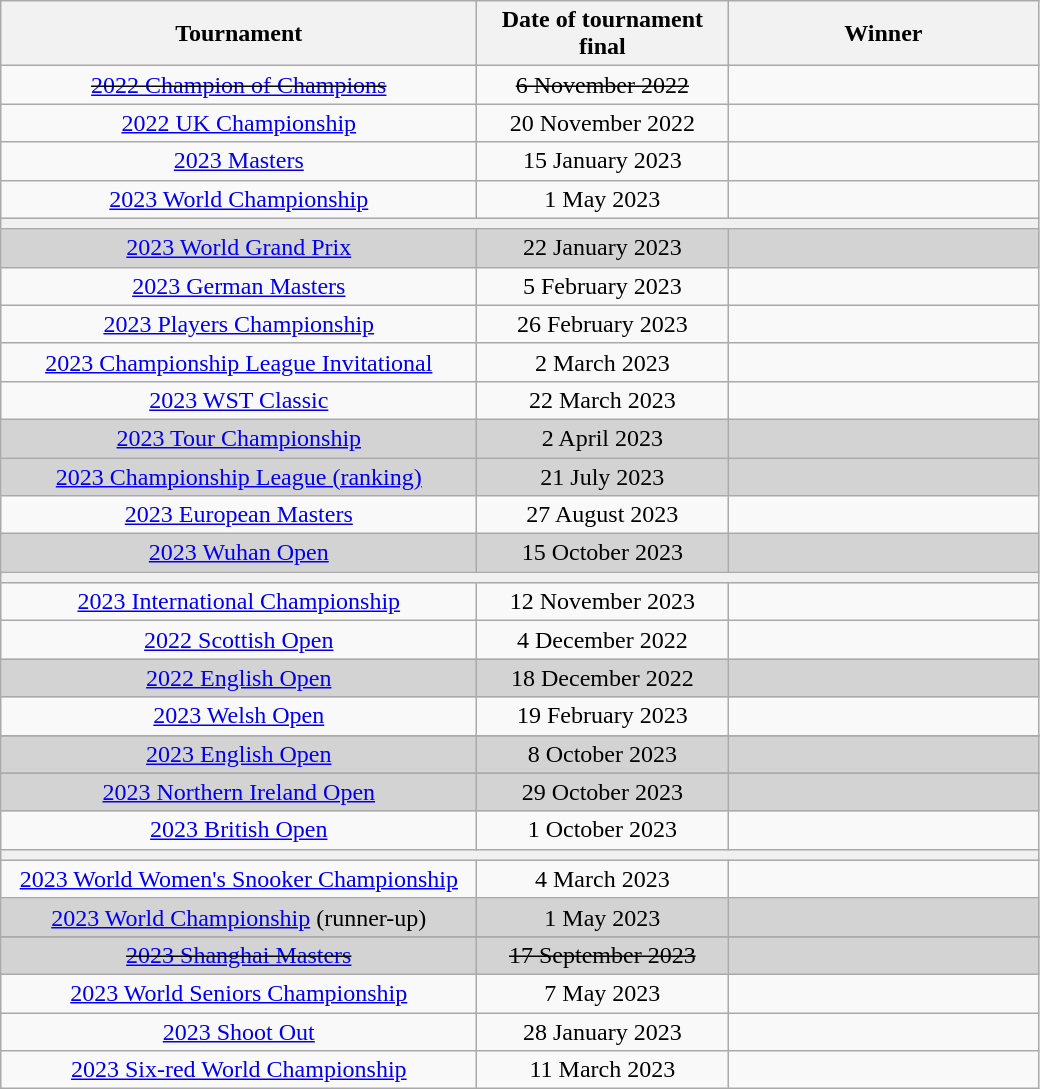<table class="wikitable">
<tr>
<th scope="col" style="width: 310px;">Tournament</th>
<th scope="col" style="width: 160px;">Date of tournament final</th>
<th scope="col" style="width: 200px;">Winner</th>
</tr>
<tr>
<td align="center"><s><a href='#'>2022 Champion of Champions</a></s></td>
<td align="center"><s>6 November 2022</s></td>
<td><s></s></td>
</tr>
<tr>
<td align="center"><a href='#'>2022 UK Championship</a></td>
<td align="center">20 November 2022</td>
<td></td>
</tr>
<tr>
<td align="center"><a href='#'>2023 Masters</a></td>
<td align="center">15 January 2023</td>
<td></td>
</tr>
<tr>
<td align="center"><a href='#'>2023 World Championship</a></td>
<td align="center">1 May 2023</td>
<td></td>
</tr>
<tr>
<td colspan="3" style="background:#f0f0f0"></td>
</tr>
<tr style="background:lightgrey">
<td align="center"><a href='#'>2023 World Grand Prix</a></td>
<td align="center">22 January 2023</td>
<td></td>
</tr>
<tr>
<td align="center"><a href='#'>2023 German Masters</a></td>
<td align="center">5 February 2023</td>
<td></td>
</tr>
<tr>
<td align="center"><a href='#'>2023 Players Championship</a></td>
<td align="center">26 February 2023</td>
<td></td>
</tr>
<tr>
<td align="center"><a href='#'>2023 Championship League Invitational</a></td>
<td align="center">2 March 2023</td>
<td></td>
</tr>
<tr>
<td align="center"><a href='#'>2023 WST Classic</a></td>
<td align="center">22 March 2023</td>
<td></td>
</tr>
<tr style="background:lightgrey">
<td align="center"><a href='#'>2023 Tour Championship</a></td>
<td align="center">2 April 2023</td>
<td></td>
</tr>
<tr style="background:lightgrey">
<td align="center"><a href='#'>2023 Championship League (ranking)</a></td>
<td align="center">21 July 2023</td>
<td></td>
</tr>
<tr>
<td align="center"><a href='#'>2023 European Masters</a></td>
<td align="center">27 August 2023</td>
<td></td>
</tr>
<tr style="background:lightgrey">
<td align="center"><a href='#'>2023 Wuhan Open</a></td>
<td align="center">15 October 2023</td>
<td></td>
</tr>
<tr>
<td colspan="3" style="background:#f0f0f0"></td>
</tr>
<tr>
<td align="center"><a href='#'>2023 International Championship</a></td>
<td align="center">12 November 2023</td>
<td></td>
</tr>
<tr>
<td align="center"><a href='#'>2022 Scottish Open</a></td>
<td align="center">4 December 2022</td>
<td></td>
</tr>
<tr style="background:lightgrey">
<td align="center"><a href='#'>2022 English Open</a></td>
<td align="center">18 December 2022</td>
<td></td>
</tr>
<tr>
<td align="center"><a href='#'>2023 Welsh Open</a></td>
<td align="center">19 February 2023</td>
<td></td>
</tr>
<tr>
</tr>
<tr style="background:lightgrey">
<td align="center"><a href='#'>2023 English Open</a></td>
<td align="center">8 October 2023</td>
<td></td>
</tr>
<tr>
</tr>
<tr style="background:lightgrey">
<td align="center"><a href='#'>2023 Northern Ireland Open</a></td>
<td align="center">29 October 2023</td>
<td></td>
</tr>
<tr>
<td align="center"><a href='#'>2023 British Open</a></td>
<td align="center">1 October 2023</td>
<td></td>
</tr>
<tr>
<td colspan="3" style="background:#f0f0f0"></td>
</tr>
<tr>
<td align="center"><a href='#'>2023 World Women's Snooker Championship</a></td>
<td align="center">4 March 2023</td>
<td></td>
</tr>
<tr style="background:lightgrey">
<td align="center"><a href='#'>2023 World Championship</a> (runner-up)</td>
<td align="center">1 May 2023</td>
<td></td>
</tr>
<tr>
</tr>
<tr style="background:lightgrey">
<td align="center"><s><a href='#'>2023 Shanghai Masters</a></s></td>
<td align="center"><s>17 September 2023</s></td>
<td><s></s></td>
</tr>
<tr>
<td align="center"><a href='#'>2023 World Seniors Championship</a></td>
<td align="center">7 May 2023</td>
<td></td>
</tr>
<tr>
<td align="center"><a href='#'>2023 Shoot Out</a></td>
<td align="center">28 January 2023</td>
<td></td>
</tr>
<tr>
<td align="center"><a href='#'>2023 Six-red World Championship</a></td>
<td align="center">11 March 2023</td>
<td></td>
</tr>
</table>
